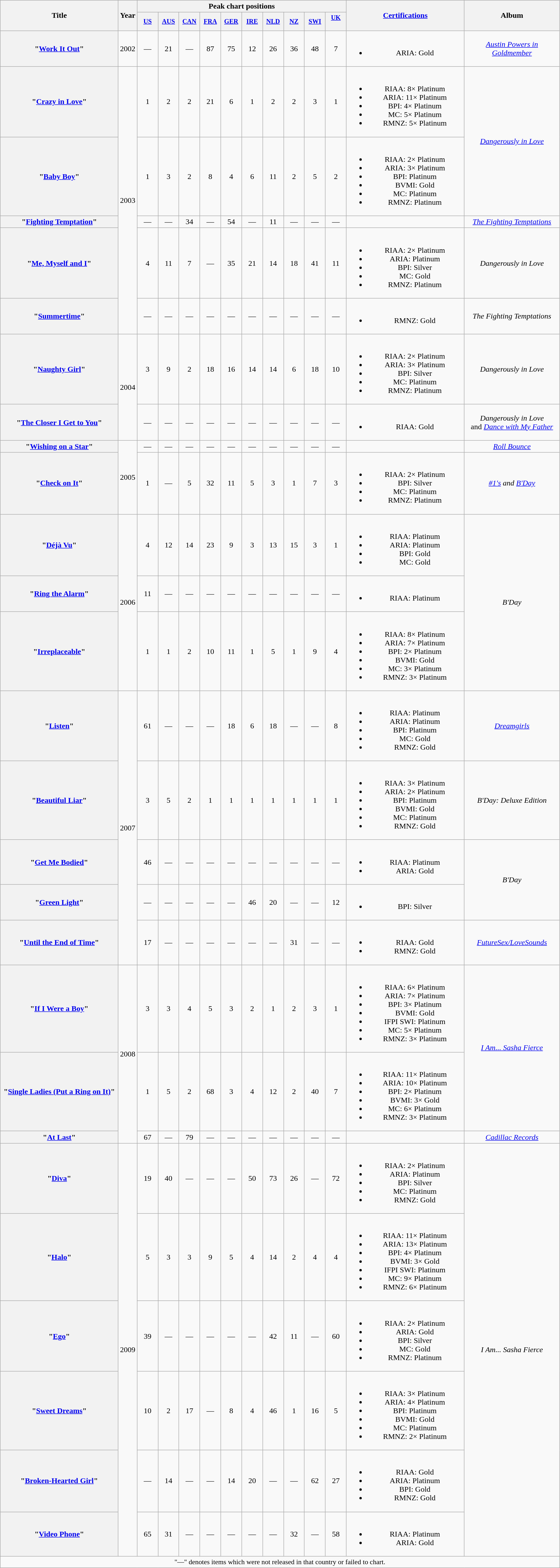<table class="wikitable plainrowheaders" style="text-align: center;" border="1">
<tr>
<th scope="col" rowspan="2" style="width:15em;">Title</th>
<th scope="col" rowspan="2" style="width:1em;">Year</th>
<th scope="col" colspan="10">Peak chart positions</th>
<th scope="col" rowspan="2" style="width:15em;"><a href='#'>Certifications</a></th>
<th scope="col" rowspan="2" style="width:12em;">Album</th>
</tr>
<tr>
<th scope="col" style="width:2.75em;font-size:85%;"><a href='#'>US</a><br></th>
<th scope="col" style="width:2.75em;font-size:85%;"><a href='#'>AUS</a><br></th>
<th scope="col" style="width:2.75em;font-size:85%;"><a href='#'>CAN</a><br></th>
<th scope="col" style="width:2.75em;font-size:85%;"><a href='#'>FRA</a><br></th>
<th scope="col" style="width:2.75em;font-size:85%;"><a href='#'>GER</a><br></th>
<th scope="col" style="width:2.75em;font-size:85%;"><a href='#'>IRE</a><br></th>
<th scope="col" style="width:2.75em;font-size:85%;"><a href='#'>NLD</a><br></th>
<th scope="col" style="width:2.75em;font-size:85%;"><a href='#'>NZ</a><br></th>
<th scope="col" style="width:2.75em;font-size:85%;"><a href='#'>SWI</a><br></th>
<th scope="col" style="width:2.75em;font-size:85%;"><a href='#'>UK</a><br><br></th>
</tr>
<tr>
<th scope="row">"<a href='#'>Work It Out</a>"</th>
<td>2002</td>
<td>—</td>
<td>21</td>
<td>—</td>
<td>87</td>
<td>75</td>
<td>12</td>
<td>26</td>
<td>36</td>
<td>48</td>
<td>7</td>
<td><br><ul><li>ARIA: Gold</li></ul></td>
<td><em><a href='#'>Austin Powers in Goldmember</a></em></td>
</tr>
<tr>
<th scope="row">"<a href='#'>Crazy in Love</a>"<br></th>
<td rowspan="5">2003</td>
<td>1</td>
<td>2</td>
<td>2</td>
<td>21</td>
<td>6</td>
<td>1</td>
<td>2</td>
<td>2</td>
<td>3</td>
<td>1</td>
<td><br><ul><li>RIAA: 8× Platinum</li><li>ARIA: 11× Platinum</li><li>BPI: 4× Platinum</li><li>MC: 5× Platinum</li><li>RMNZ: 5× Platinum</li></ul></td>
<td rowspan="2"><em><a href='#'>Dangerously in Love</a></em></td>
</tr>
<tr>
<th scope="row">"<a href='#'>Baby Boy</a>"<br></th>
<td>1</td>
<td>3</td>
<td>2</td>
<td>8</td>
<td>4</td>
<td>6</td>
<td>11</td>
<td>2</td>
<td>5</td>
<td>2</td>
<td><br><ul><li>RIAA: 2× Platinum</li><li>ARIA: 3× Platinum</li><li>BPI: Platinum</li><li>BVMI: Gold</li><li>MC: Platinum</li><li>RMNZ: Platinum</li></ul></td>
</tr>
<tr>
<th scope="row">"<a href='#'>Fighting Temptation</a>"<br></th>
<td>—</td>
<td>—</td>
<td>34</td>
<td>—</td>
<td>54</td>
<td>—</td>
<td>11</td>
<td>—</td>
<td>—</td>
<td>—</td>
<td></td>
<td><em><a href='#'>The Fighting Temptations</a></em></td>
</tr>
<tr>
<th scope="row">"<a href='#'>Me, Myself and I</a>"</th>
<td>4</td>
<td>11</td>
<td>7</td>
<td>—</td>
<td>35</td>
<td>21</td>
<td>14</td>
<td>18</td>
<td>41</td>
<td>11</td>
<td><br><ul><li>RIAA: 2× Platinum</li><li>ARIA: Platinum</li><li>BPI: Silver</li><li>MC: Gold</li><li>RMNZ: Platinum</li></ul></td>
<td><em>Dangerously in Love</em></td>
</tr>
<tr>
<th scope="row">"<a href='#'>Summertime</a>"<br></th>
<td>—</td>
<td>—</td>
<td>—</td>
<td>—</td>
<td>—</td>
<td>—</td>
<td>—</td>
<td>—</td>
<td>—</td>
<td>—</td>
<td><br><ul><li>RMNZ: Gold</li></ul></td>
<td><em>The Fighting Temptations</em></td>
</tr>
<tr>
<th scope="row">"<a href='#'>Naughty Girl</a>"</th>
<td rowspan="2">2004</td>
<td>3</td>
<td>9</td>
<td>2</td>
<td>18</td>
<td>16</td>
<td>14</td>
<td>14</td>
<td>6</td>
<td>18</td>
<td>10</td>
<td><br><ul><li>RIAA: 2× Platinum</li><li>ARIA: 3× Platinum</li><li>BPI: Silver</li><li>MC: Platinum</li><li>RMNZ: Platinum</li></ul></td>
<td><em>Dangerously in Love</em></td>
</tr>
<tr>
<th scope="row">"<a href='#'>The Closer I Get to You</a>"<br></th>
<td>—</td>
<td>—</td>
<td>—</td>
<td>—</td>
<td>—</td>
<td>—</td>
<td>—</td>
<td>—</td>
<td>—</td>
<td>—</td>
<td><br><ul><li>RIAA: Gold</li></ul></td>
<td><em>Dangerously in Love</em><br>and <em><a href='#'>Dance with My Father</a></em></td>
</tr>
<tr>
<th scope="row">"<a href='#'>Wishing on a Star</a>"</th>
<td rowspan="2">2005</td>
<td>—</td>
<td>—</td>
<td>—</td>
<td>—</td>
<td>—</td>
<td>—</td>
<td>—</td>
<td>—</td>
<td>—</td>
<td>—</td>
<td></td>
<td><em><a href='#'>Roll Bounce</a></em></td>
</tr>
<tr>
<th scope="row">"<a href='#'>Check on It</a>"<br></th>
<td>1</td>
<td>—</td>
<td>5</td>
<td>32</td>
<td>11</td>
<td>5</td>
<td>3</td>
<td>1</td>
<td>7</td>
<td>3</td>
<td><br><ul><li>RIAA: 2× Platinum</li><li>BPI: Silver</li><li>MC: Platinum</li><li>RMNZ: Platinum</li></ul></td>
<td><em><a href='#'>#1's</a> and <a href='#'>B'Day</a></em></td>
</tr>
<tr>
<th scope="row">"<a href='#'>Déjà Vu</a>"<br></th>
<td rowspan="3">2006</td>
<td>4</td>
<td>12</td>
<td>14</td>
<td>23</td>
<td>9</td>
<td>3</td>
<td>13</td>
<td>15</td>
<td>3</td>
<td>1</td>
<td><br><ul><li>RIAA: Platinum</li><li>ARIA: Platinum</li><li>BPI: Gold</li><li>MC: Gold</li></ul></td>
<td rowspan="3"><em>B'Day</em></td>
</tr>
<tr>
<th scope="row">"<a href='#'>Ring the Alarm</a>"</th>
<td>11</td>
<td>—</td>
<td>—</td>
<td>—</td>
<td>—</td>
<td>—</td>
<td>—</td>
<td>—</td>
<td>—</td>
<td>—</td>
<td><br><ul><li>RIAA: Platinum</li></ul></td>
</tr>
<tr>
<th scope="row">"<a href='#'>Irreplaceable</a>"</th>
<td>1</td>
<td>1</td>
<td>2</td>
<td>10</td>
<td>11</td>
<td>1</td>
<td>5</td>
<td>1</td>
<td>9</td>
<td>4</td>
<td><br><ul><li>RIAA: 8× Platinum</li><li>ARIA: 7× Platinum</li><li>BPI: 2× Platinum</li><li>BVMI: Gold</li><li>MC: 3× Platinum</li><li>RMNZ: 3× Platinum</li></ul></td>
</tr>
<tr>
<th scope="row">"<a href='#'>Listen</a>"</th>
<td rowspan="5">2007</td>
<td>61</td>
<td>—</td>
<td>—</td>
<td>—</td>
<td>18</td>
<td>6</td>
<td>18</td>
<td>—</td>
<td>—</td>
<td>8</td>
<td><br><ul><li>RIAA: Platinum</li><li>ARIA: Platinum</li><li>BPI: Platinum</li><li>MC: Gold</li><li>RMNZ: Gold</li></ul></td>
<td><em><a href='#'>Dreamgirls</a></em></td>
</tr>
<tr>
<th scope="row">"<a href='#'>Beautiful Liar</a>"<br></th>
<td>3</td>
<td>5</td>
<td>2</td>
<td>1</td>
<td>1</td>
<td>1</td>
<td>1</td>
<td>1</td>
<td>1</td>
<td>1</td>
<td><br><ul><li>RIAA: 3× Platinum</li><li>ARIA: 2× Platinum</li><li>BPI: Platinum</li><li>BVMI: Gold</li><li>MC: Platinum</li><li>RMNZ: Gold</li></ul></td>
<td><em>B'Day: Deluxe Edition</em></td>
</tr>
<tr>
<th scope="row">"<a href='#'>Get Me Bodied</a>"</th>
<td>46</td>
<td>—</td>
<td>—</td>
<td>—</td>
<td>—</td>
<td>—</td>
<td>—</td>
<td>—</td>
<td>—</td>
<td>—</td>
<td><br><ul><li>RIAA: Platinum</li><li>ARIA: Gold</li></ul></td>
<td rowspan="2"><em>B'Day</em></td>
</tr>
<tr>
<th scope="row">"<a href='#'>Green Light</a>"</th>
<td>—</td>
<td>—</td>
<td>—</td>
<td>—</td>
<td>—</td>
<td>46</td>
<td>20</td>
<td>—</td>
<td>—</td>
<td>12</td>
<td><br><ul><li>BPI: Silver</li></ul></td>
</tr>
<tr>
<th scope="row">"<a href='#'>Until the End of Time</a>"<br></th>
<td>17</td>
<td>—</td>
<td>—</td>
<td>—</td>
<td>—</td>
<td>—</td>
<td>—</td>
<td>31</td>
<td>—</td>
<td>—</td>
<td><br><ul><li>RIAA: Gold</li><li>RMNZ: Gold</li></ul></td>
<td><em><a href='#'>FutureSex/LoveSounds</a></em></td>
</tr>
<tr>
<th scope="row">"<a href='#'>If I Were a Boy</a>"</th>
<td rowspan="3">2008</td>
<td>3</td>
<td>3</td>
<td>4</td>
<td>5</td>
<td>3</td>
<td>2</td>
<td>1</td>
<td>2</td>
<td>3</td>
<td>1</td>
<td><br><ul><li>RIAA: 6× Platinum</li><li>ARIA: 7× Platinum</li><li>BPI: 3× Platinum</li><li>BVMI: Gold</li><li>IFPI SWI: Platinum</li><li>MC: 5× Platinum</li><li>RMNZ: 3× Platinum</li></ul></td>
<td rowspan="2"><em><a href='#'>I Am... Sasha Fierce</a></em></td>
</tr>
<tr>
<th scope="row">"<a href='#'>Single Ladies (Put a Ring on It)</a>"</th>
<td>1</td>
<td>5</td>
<td>2</td>
<td>68</td>
<td>3</td>
<td>4</td>
<td>12</td>
<td>2</td>
<td>40</td>
<td>7</td>
<td><br><ul><li>RIAA: 11× Platinum</li><li>ARIA: 10× Platinum</li><li>BPI: 2× Platinum</li><li>BVMI: 3× Gold</li><li>MC: 6× Platinum</li><li>RMNZ: 3× Platinum</li></ul></td>
</tr>
<tr>
<th scope="row">"<a href='#'>At Last</a>"</th>
<td>67</td>
<td>—</td>
<td>79</td>
<td>—</td>
<td>—</td>
<td>—</td>
<td>—</td>
<td>—</td>
<td>—</td>
<td>—</td>
<td></td>
<td><em><a href='#'>Cadillac Records</a></em></td>
</tr>
<tr>
<th scope="row">"<a href='#'>Diva</a>"</th>
<td rowspan="6">2009</td>
<td>19</td>
<td>40</td>
<td>—</td>
<td>—</td>
<td>—</td>
<td>50</td>
<td>73</td>
<td>26</td>
<td>—</td>
<td>72</td>
<td><br><ul><li>RIAA: 2× Platinum</li><li>ARIA: Platinum</li><li>BPI: Silver</li><li>MC: Platinum</li><li>RMNZ: Gold</li></ul></td>
<td rowspan="6"><em>I Am... Sasha Fierce</em></td>
</tr>
<tr>
<th scope="row">"<a href='#'>Halo</a>"</th>
<td>5</td>
<td>3</td>
<td>3</td>
<td>9</td>
<td>5</td>
<td>4</td>
<td>14</td>
<td>2</td>
<td>4</td>
<td>4</td>
<td><br><ul><li>RIAA: 11× Platinum </li><li>ARIA: 13× Platinum</li><li>BPI: 4× Platinum</li><li>BVMI: 3× Gold</li><li>IFPI SWI: Platinum</li><li>MC: 9× Platinum</li><li>RMNZ: 6× Platinum</li></ul></td>
</tr>
<tr>
<th scope="row">"<a href='#'>Ego</a>"</th>
<td>39</td>
<td>—</td>
<td>—</td>
<td>—</td>
<td>—</td>
<td>—</td>
<td>42</td>
<td>11</td>
<td>—</td>
<td>60</td>
<td><br><ul><li>RIAA: 2× Platinum</li><li>ARIA: Gold</li><li>BPI: Silver</li><li>MC: Gold</li><li>RMNZ: Platinum</li></ul></td>
</tr>
<tr>
<th scope="row">"<a href='#'>Sweet Dreams</a>"</th>
<td>10</td>
<td>2</td>
<td>17</td>
<td>—</td>
<td>8</td>
<td>4</td>
<td>46</td>
<td>1</td>
<td>16</td>
<td>5</td>
<td><br><ul><li>RIAA: 3× Platinum</li><li>ARIA: 4× Platinum</li><li>BPI: Platinum</li><li>BVMI: Gold</li><li>MC: Platinum</li><li>RMNZ: 2× Platinum</li></ul></td>
</tr>
<tr>
<th scope="row">"<a href='#'>Broken-Hearted Girl</a>"</th>
<td>—</td>
<td>14</td>
<td>—</td>
<td>—</td>
<td>14</td>
<td>20</td>
<td>—</td>
<td>—</td>
<td>62</td>
<td>27</td>
<td><br><ul><li>RIAA: Gold</li><li>ARIA: Platinum</li><li>BPI: Gold</li><li>RMNZ: Gold</li></ul></td>
</tr>
<tr>
<th scope="row">"<a href='#'>Video Phone</a>"<br></th>
<td>65</td>
<td>31</td>
<td>—</td>
<td>—</td>
<td>—</td>
<td>—</td>
<td>—</td>
<td>32</td>
<td>—</td>
<td>58</td>
<td><br><ul><li>RIAA: Platinum</li><li>ARIA: Gold</li></ul></td>
</tr>
<tr>
<td colspan="20" align="center" style="font-size:90%;">"—" denotes items which were not released in that country or failed to chart.</td>
</tr>
</table>
